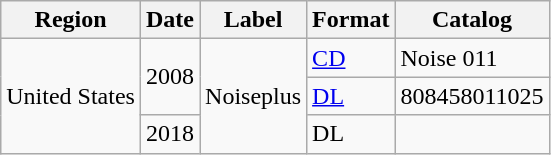<table class="wikitable">
<tr>
<th>Region</th>
<th>Date</th>
<th>Label</th>
<th>Format</th>
<th>Catalog</th>
</tr>
<tr>
<td rowspan="3">United States</td>
<td rowspan="2">2008</td>
<td rowspan="3">Noiseplus</td>
<td><a href='#'>CD</a></td>
<td>Noise 011</td>
</tr>
<tr>
<td><a href='#'>DL</a></td>
<td>808458011025</td>
</tr>
<tr>
<td>2018</td>
<td>DL</td>
<td></td>
</tr>
</table>
